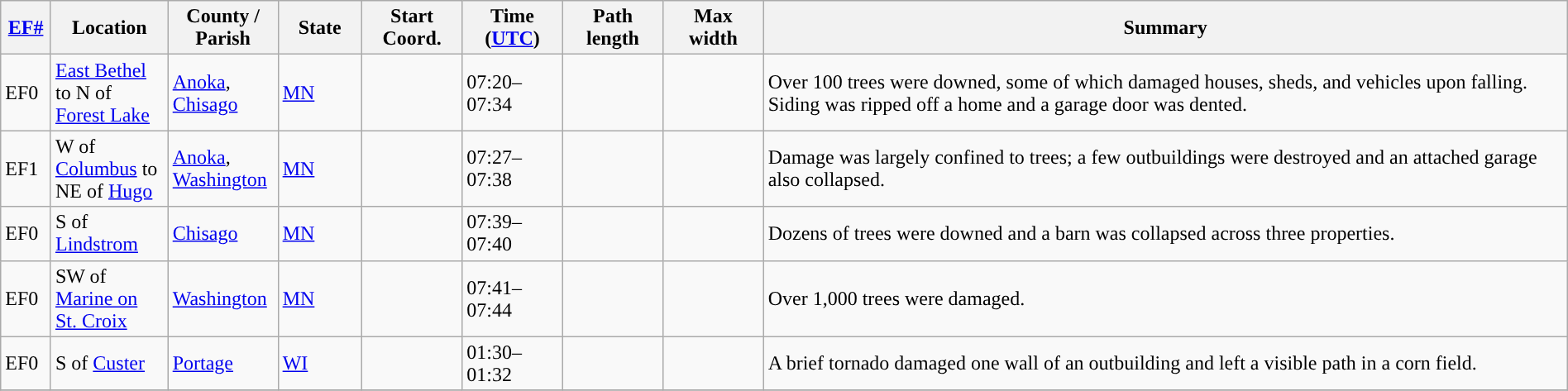<table class="wikitable sortable" style="width:100%;">
<tr>
<th scope="col"  style="width:3%; text-align:center;"><a href='#'>EF#</a></th>
<th scope="col"  style="width:7%; text-align:center;" class="unsortable">Location</th>
<th scope="col"  style="width:6%; text-align:center;" class="unsortable">County / Parish</th>
<th scope="col"  style="width:5%; text-align:center;">State</th>
<th scope="col"  style="width:6%; text-align:center;">Start Coord.</th>
<th scope="col"  style="width:6%; text-align:center;">Time (<a href='#'>UTC</a>)</th>
<th scope="col"  style="width:6%; text-align:center;">Path length</th>
<th scope="col"  style="width:6%; text-align:center;">Max width</th>
<th scope="col" class="unsortable" style="width:48%; text-align:center;">Summary</th>
</tr>
<tr>
<td>EF0</td>
<td><a href='#'>East Bethel</a> to N of <a href='#'>Forest Lake</a></td>
<td><a href='#'>Anoka</a>, <a href='#'>Chisago</a></td>
<td><a href='#'>MN</a></td>
<td></td>
<td>07:20–07:34</td>
<td></td>
<td></td>
<td>Over 100 trees were downed, some of which damaged houses, sheds, and vehicles upon falling. Siding was ripped off a home and a garage door was dented.</td>
</tr>
<tr>
<td>EF1</td>
<td>W of <a href='#'>Columbus</a> to NE of <a href='#'>Hugo</a></td>
<td><a href='#'>Anoka</a>, <a href='#'>Washington</a></td>
<td><a href='#'>MN</a></td>
<td></td>
<td>07:27–07:38</td>
<td></td>
<td></td>
<td>Damage was largely confined to trees; a few outbuildings were destroyed and an attached garage also collapsed.</td>
</tr>
<tr>
<td>EF0</td>
<td>S of <a href='#'>Lindstrom</a></td>
<td><a href='#'>Chisago</a></td>
<td><a href='#'>MN</a></td>
<td></td>
<td>07:39–07:40</td>
<td></td>
<td></td>
<td>Dozens of trees were downed and a barn was collapsed across three properties.</td>
</tr>
<tr>
<td>EF0</td>
<td>SW of <a href='#'>Marine on St. Croix</a></td>
<td><a href='#'>Washington</a></td>
<td><a href='#'>MN</a></td>
<td></td>
<td>07:41–07:44</td>
<td></td>
<td></td>
<td>Over 1,000 trees were damaged.</td>
</tr>
<tr>
<td>EF0</td>
<td>S of <a href='#'>Custer</a></td>
<td><a href='#'>Portage</a></td>
<td><a href='#'>WI</a></td>
<td></td>
<td>01:30–01:32</td>
<td></td>
<td></td>
<td>A brief tornado damaged one wall of an outbuilding and left a visible path in a corn field.</td>
</tr>
<tr>
</tr>
</table>
